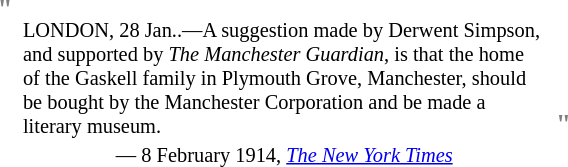<table class="toccolours" style="float: right; margin-left: 1em; font-size: 85%; width:29em; max-width: 33%;" cellspacing="1">
<tr>
<td style="text-align: left; font-family:'Times New Roman',serif; font-weight:bold; padding:0px 5px; vertical-align: top; font-size: large; color: gray;">"</td>
<td> <br> LONDON, 28 Jan..—A suggestion made by Derwent Simpson, and supported by <em>The Manchester Guardian</em>, is that the home of the Gaskell family in Plymouth Grove, Manchester, should be bought by the Manchester Corporation and be made a literary museum.</td>
<td style="text-align: left; font-family:'Times New Roman',serif; font-weight:bold; padding:0px 5px; vertical-align: bottom; font-size: large; color: gray">"</td>
</tr>
<tr>
<td colspan=3 style="text-align:center;">— 8 February 1914, <em><a href='#'>The New York Times</a></em></td>
</tr>
</table>
